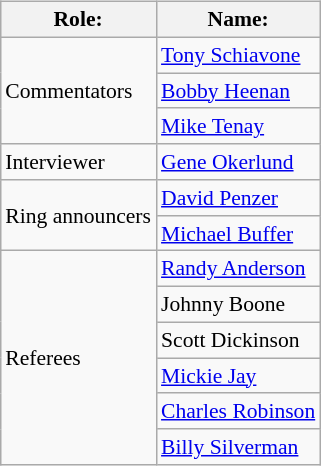<table class=wikitable style="font-size:90%; margin: 0.5em 0 0.5em 1em; float: right; clear: right;">
<tr>
<th>Role:</th>
<th>Name:</th>
</tr>
<tr>
<td rowspan=3>Commentators</td>
<td><a href='#'>Tony Schiavone</a></td>
</tr>
<tr>
<td><a href='#'>Bobby Heenan</a></td>
</tr>
<tr>
<td><a href='#'>Mike Tenay</a></td>
</tr>
<tr>
<td>Interviewer</td>
<td><a href='#'>Gene Okerlund</a></td>
</tr>
<tr>
<td rowspan=2>Ring announcers</td>
<td><a href='#'>David Penzer</a></td>
</tr>
<tr>
<td><a href='#'>Michael Buffer</a></td>
</tr>
<tr>
<td rowspan=6>Referees</td>
<td><a href='#'>Randy Anderson</a></td>
</tr>
<tr>
<td>Johnny Boone</td>
</tr>
<tr>
<td>Scott Dickinson</td>
</tr>
<tr>
<td><a href='#'>Mickie Jay</a></td>
</tr>
<tr>
<td><a href='#'>Charles Robinson</a></td>
</tr>
<tr>
<td><a href='#'>Billy Silverman</a></td>
</tr>
</table>
